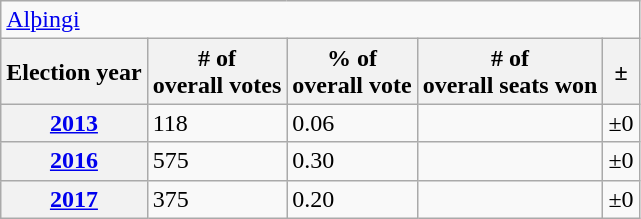<table class=wikitable>
<tr>
<td colspan=6><a href='#'>Alþingi</a></td>
</tr>
<tr>
<th>Election year</th>
<th># of<br>overall votes</th>
<th>% of<br>overall vote</th>
<th># of<br>overall seats won</th>
<th>±</th>
</tr>
<tr>
<th><a href='#'>2013</a></th>
<td>118</td>
<td>0.06</td>
<td></td>
<td>±0</td>
</tr>
<tr>
<th><a href='#'>2016</a></th>
<td>575</td>
<td>0.30</td>
<td></td>
<td>±0</td>
</tr>
<tr>
<th><a href='#'>2017</a></th>
<td>375</td>
<td>0.20</td>
<td></td>
<td>±0</td>
</tr>
</table>
